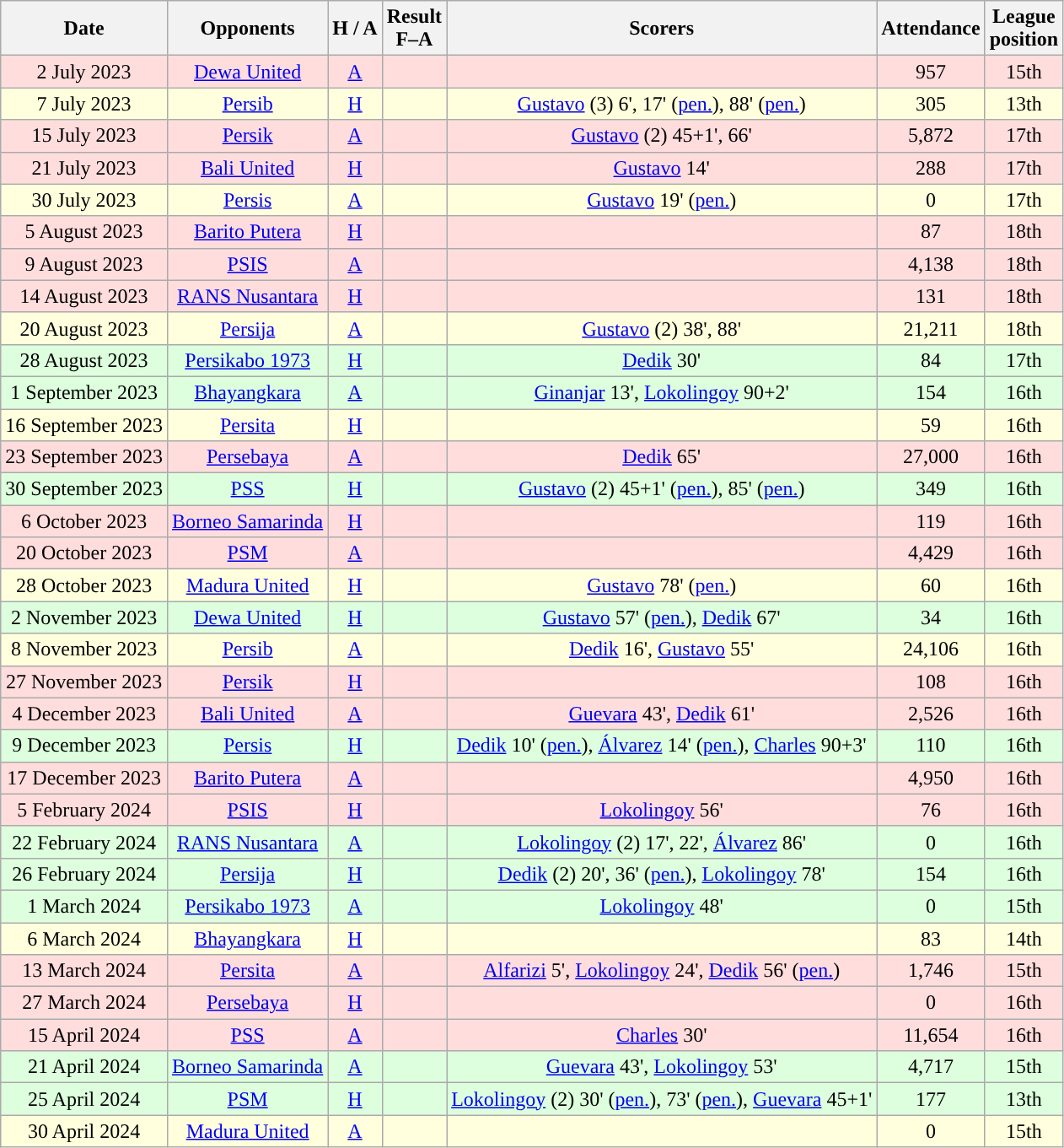<table class="wikitable" style="text-align:center">
<tr>
<th>Date</th>
<th>Opponents</th>
<th>H / A</th>
<th>Result<br>F–A</th>
<th>Scorers</th>
<th>Attendance</th>
<th>League<br>position</th>
</tr>
<tr style="background:#ffdddd">
<td>2 July 2023</td>
<td><a href='#'>Dewa United</a></td>
<td><a href='#'>A</a></td>
<td></td>
<td></td>
<td>957</td>
<td>15th</td>
</tr>
<tr style="background:#ffffdd">
<td>7 July 2023</td>
<td><a href='#'>Persib</a></td>
<td><a href='#'>H</a></td>
<td></td>
<td><a href='#'>Gustavo</a> (3) 6', 17' (<a href='#'>pen.</a>), 88' (<a href='#'>pen.</a>)</td>
<td>305</td>
<td>13th</td>
</tr>
<tr style="background:#ffdddd">
<td>15 July 2023</td>
<td><a href='#'>Persik</a></td>
<td><a href='#'>A</a></td>
<td></td>
<td><a href='#'>Gustavo</a> (2) 45+1', 66'</td>
<td>5,872</td>
<td>17th</td>
</tr>
<tr style="background:#ffdddd">
<td>21 July 2023</td>
<td><a href='#'>Bali United</a></td>
<td><a href='#'>H</a></td>
<td></td>
<td><a href='#'>Gustavo</a> 14'</td>
<td>288</td>
<td>17th</td>
</tr>
<tr style="background:#ffffdd">
<td>30 July 2023</td>
<td><a href='#'>Persis</a></td>
<td><a href='#'>A</a></td>
<td></td>
<td><a href='#'>Gustavo</a> 19' (<a href='#'>pen.</a>)</td>
<td>0</td>
<td>17th</td>
</tr>
<tr style="background:#ffdddd">
<td>5 August 2023</td>
<td><a href='#'>Barito Putera</a></td>
<td><a href='#'>H</a></td>
<td></td>
<td></td>
<td>87</td>
<td>18th</td>
</tr>
<tr style="background:#ffdddd">
<td>9 August 2023</td>
<td><a href='#'>PSIS</a></td>
<td><a href='#'>A</a></td>
<td></td>
<td></td>
<td>4,138</td>
<td>18th</td>
</tr>
<tr style="background:#ffdddd">
<td>14 August 2023</td>
<td><a href='#'>RANS Nusantara</a></td>
<td><a href='#'>H</a></td>
<td></td>
<td></td>
<td>131</td>
<td>18th</td>
</tr>
<tr style="background:#ffffdd">
<td>20 August 2023</td>
<td><a href='#'>Persija</a></td>
<td><a href='#'>A</a></td>
<td></td>
<td><a href='#'>Gustavo</a> (2) 38', 88'</td>
<td>21,211</td>
<td>18th</td>
</tr>
<tr style="background:#ddffdd">
<td>28 August 2023</td>
<td><a href='#'>Persikabo 1973</a></td>
<td><a href='#'>H</a></td>
<td></td>
<td><a href='#'>Dedik</a> 30'</td>
<td>84</td>
<td>17th</td>
</tr>
<tr style="background:#ddffdd">
<td>1 September 2023</td>
<td><a href='#'>Bhayangkara</a></td>
<td><a href='#'>A</a></td>
<td></td>
<td><a href='#'>Ginanjar</a> 13', <a href='#'>Lokolingoy</a> 90+2'</td>
<td>154</td>
<td>16th</td>
</tr>
<tr style="background:#ffffdd">
<td>16 September 2023</td>
<td><a href='#'>Persita</a></td>
<td><a href='#'>H</a></td>
<td></td>
<td></td>
<td>59</td>
<td>16th</td>
</tr>
<tr style="background:#ffdddd">
<td>23 September 2023</td>
<td><a href='#'>Persebaya</a></td>
<td><a href='#'>A</a></td>
<td></td>
<td><a href='#'>Dedik</a> 65'</td>
<td>27,000</td>
<td>16th</td>
</tr>
<tr style="background:#ddffdd">
<td>30 September 2023</td>
<td><a href='#'>PSS</a></td>
<td><a href='#'>H</a></td>
<td></td>
<td><a href='#'>Gustavo</a> (2) 45+1' (<a href='#'>pen.</a>), 85' (<a href='#'>pen.</a>)</td>
<td>349</td>
<td>16th</td>
</tr>
<tr style="background:#ffdddd">
<td>6 October 2023</td>
<td><a href='#'>Borneo Samarinda</a></td>
<td><a href='#'>H</a></td>
<td></td>
<td></td>
<td>119</td>
<td>16th</td>
</tr>
<tr style="background:#ffdddd">
<td>20 October 2023</td>
<td><a href='#'>PSM</a></td>
<td><a href='#'>A</a></td>
<td></td>
<td></td>
<td>4,429</td>
<td>16th</td>
</tr>
<tr style="background:#ffffdd">
<td>28 October 2023</td>
<td><a href='#'>Madura United</a></td>
<td><a href='#'>H</a></td>
<td></td>
<td><a href='#'>Gustavo</a> 78' (<a href='#'>pen.</a>)</td>
<td>60</td>
<td>16th</td>
</tr>
<tr style="background:#ddffdd">
<td>2 November 2023</td>
<td><a href='#'>Dewa United</a></td>
<td><a href='#'>H</a></td>
<td></td>
<td><a href='#'>Gustavo</a> 57' (<a href='#'>pen.</a>), <a href='#'>Dedik</a> 67'</td>
<td>34</td>
<td>16th</td>
</tr>
<tr style="background:#ffffdd">
<td>8 November 2023</td>
<td><a href='#'>Persib</a></td>
<td><a href='#'>A</a></td>
<td></td>
<td><a href='#'>Dedik</a> 16', <a href='#'>Gustavo</a> 55'</td>
<td>24,106</td>
<td>16th</td>
</tr>
<tr style="background:#ffdddd">
<td>27 November 2023</td>
<td><a href='#'>Persik</a></td>
<td><a href='#'>H</a></td>
<td></td>
<td></td>
<td>108</td>
<td>16th</td>
</tr>
<tr style="background:#ffdddd">
<td>4 December 2023</td>
<td><a href='#'>Bali United</a></td>
<td><a href='#'>A</a></td>
<td></td>
<td><a href='#'>Guevara</a> 43', <a href='#'>Dedik</a> 61'</td>
<td>2,526</td>
<td>16th</td>
</tr>
<tr style="background:#ddffdd">
<td>9 December 2023</td>
<td><a href='#'>Persis</a></td>
<td><a href='#'>H</a></td>
<td></td>
<td><a href='#'>Dedik</a> 10' (<a href='#'>pen.</a>), <a href='#'>Álvarez</a> 14' (<a href='#'>pen.</a>), <a href='#'>Charles</a> 90+3'</td>
<td>110</td>
<td>16th</td>
</tr>
<tr style="background:#ffdddd">
<td>17 December 2023</td>
<td><a href='#'>Barito Putera</a></td>
<td><a href='#'>A</a></td>
<td></td>
<td></td>
<td>4,950</td>
<td>16th</td>
</tr>
<tr style="background:#ffdddd">
<td>5 February 2024</td>
<td><a href='#'>PSIS</a></td>
<td><a href='#'>H</a></td>
<td></td>
<td><a href='#'>Lokolingoy</a> 56'</td>
<td>76</td>
<td>16th</td>
</tr>
<tr style="background:#ddffdd">
<td>22 February 2024</td>
<td><a href='#'>RANS Nusantara</a></td>
<td><a href='#'>A</a></td>
<td></td>
<td><a href='#'>Lokolingoy</a> (2) 17', 22', <a href='#'>Álvarez</a> 86'</td>
<td>0</td>
<td>16th</td>
</tr>
<tr style="background:#ddffdd">
<td>26 February 2024</td>
<td><a href='#'>Persija</a></td>
<td><a href='#'>H</a></td>
<td></td>
<td><a href='#'>Dedik</a> (2) 20', 36' (<a href='#'>pen.</a>), <a href='#'>Lokolingoy</a> 78'</td>
<td>154</td>
<td>16th</td>
</tr>
<tr style="background:#ddffdd">
<td>1 March 2024</td>
<td><a href='#'>Persikabo 1973</a></td>
<td><a href='#'>A</a></td>
<td></td>
<td><a href='#'>Lokolingoy</a> 48'</td>
<td>0</td>
<td>15th</td>
</tr>
<tr style="background:#ffffdd">
<td>6 March 2024</td>
<td><a href='#'>Bhayangkara</a></td>
<td><a href='#'>H</a></td>
<td></td>
<td></td>
<td>83</td>
<td>14th</td>
</tr>
<tr style="background:#ffdddd">
<td>13 March 2024</td>
<td><a href='#'>Persita</a></td>
<td><a href='#'>A</a></td>
<td></td>
<td><a href='#'>Alfarizi</a> 5', <a href='#'>Lokolingoy</a> 24', <a href='#'>Dedik</a> 56' (<a href='#'>pen.</a>)</td>
<td>1,746</td>
<td>15th</td>
</tr>
<tr style="background:#ffdddd">
<td>27 March 2024</td>
<td><a href='#'>Persebaya</a></td>
<td><a href='#'>H</a></td>
<td></td>
<td></td>
<td>0</td>
<td>16th</td>
</tr>
<tr style="background:#ffdddd">
<td>15 April 2024</td>
<td><a href='#'>PSS</a></td>
<td><a href='#'>A</a></td>
<td></td>
<td><a href='#'>Charles</a> 30'</td>
<td>11,654</td>
<td>16th</td>
</tr>
<tr style="background:#ddffdd">
<td>21 April 2024</td>
<td><a href='#'>Borneo Samarinda</a></td>
<td><a href='#'>A</a></td>
<td></td>
<td><a href='#'>Guevara</a> 43', <a href='#'>Lokolingoy</a> 53'</td>
<td>4,717</td>
<td>15th</td>
</tr>
<tr style="background:#ddffdd">
<td>25 April 2024</td>
<td><a href='#'>PSM</a></td>
<td><a href='#'>H</a></td>
<td></td>
<td><a href='#'>Lokolingoy</a> (2) 30' (<a href='#'>pen.</a>), 73' (<a href='#'>pen.</a>), <a href='#'>Guevara</a> 45+1'</td>
<td>177</td>
<td>13th</td>
</tr>
<tr style="background:#ffffdd">
<td>30 April 2024</td>
<td><a href='#'>Madura United</a></td>
<td><a href='#'>A</a></td>
<td></td>
<td></td>
<td>0</td>
<td>15th</td>
</tr>
</table>
